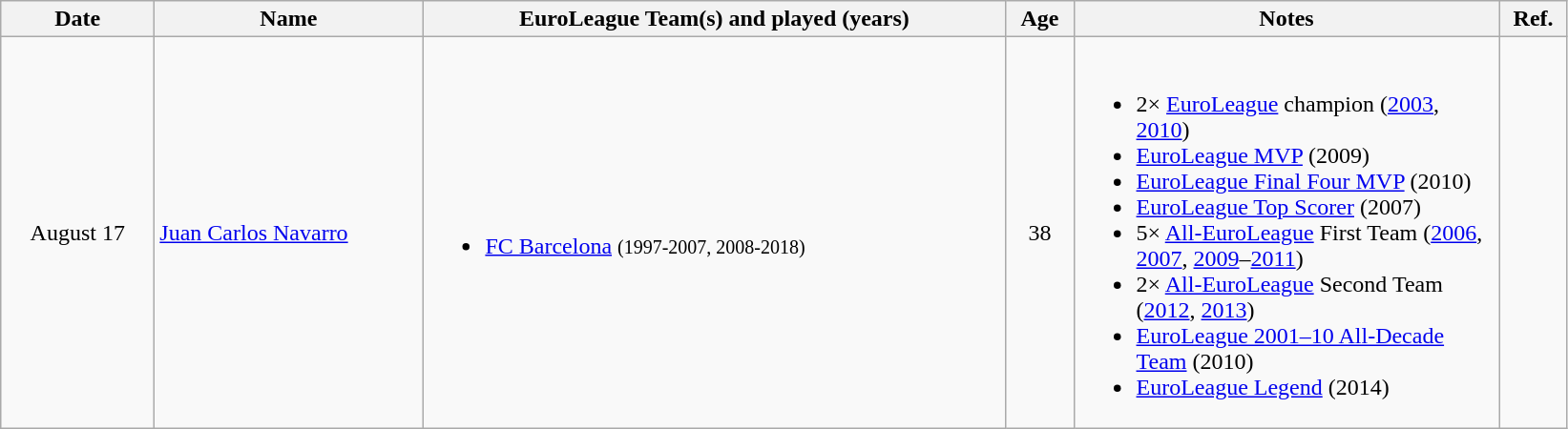<table class="wikitable">
<tr>
<th style="width:100px">Date</th>
<th style="width:180px">Name</th>
<th style="width:400px">EuroLeague Team(s) and played (years)</th>
<th style="width:40px">Age</th>
<th style="width:290px">Notes</th>
<th style="width:40px">Ref.</th>
</tr>
<tr>
<td align=center>August 17</td>
<td> <a href='#'>Juan Carlos Navarro</a></td>
<td><br><ul><li> <a href='#'>FC Barcelona</a> <small>(1997-2007, 2008-2018)</small></li></ul></td>
<td align=center>38</td>
<td><br><ul><li>2× <a href='#'>EuroLeague</a> champion (<a href='#'>2003</a>, <a href='#'>2010</a>)</li><li><a href='#'>EuroLeague MVP</a> (2009)</li><li><a href='#'>EuroLeague Final Four MVP</a> (2010)</li><li><a href='#'>EuroLeague Top Scorer</a> (2007)</li><li>5× <a href='#'>All-EuroLeague</a> First Team (<a href='#'>2006</a>, <a href='#'>2007</a>, <a href='#'>2009</a>–<a href='#'>2011</a>)</li><li>2× <a href='#'>All-EuroLeague</a> Second Team (<a href='#'>2012</a>, <a href='#'>2013</a>)</li><li><a href='#'>EuroLeague 2001–10 All-Decade Team</a> (2010)</li><li><a href='#'>EuroLeague Legend</a> (2014)</li></ul></td>
<td align=center></td>
</tr>
</table>
